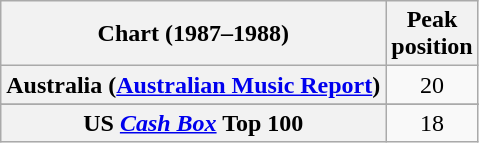<table class="wikitable sortable plainrowheaders" style="text-align:center">
<tr>
<th>Chart (1987–1988)</th>
<th>Peak<br>position</th>
</tr>
<tr>
<th scope="row">Australia (<a href='#'>Australian Music Report</a>)</th>
<td>20</td>
</tr>
<tr>
</tr>
<tr>
</tr>
<tr>
</tr>
<tr>
</tr>
<tr>
</tr>
<tr>
</tr>
<tr>
<th scope="row">US <em><a href='#'>Cash Box</a></em> Top 100</th>
<td>18</td>
</tr>
</table>
